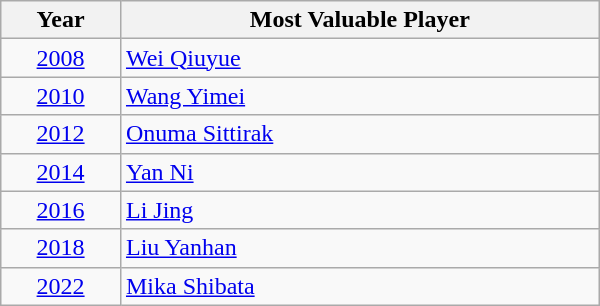<table class="wikitable" style="width: 400px;">
<tr>
<th style="width: 20%;">Year</th>
<th style="width: 80%;">Most Valuable Player</th>
</tr>
<tr>
<td align=center><a href='#'>2008</a></td>
<td> <a href='#'>Wei Qiuyue</a></td>
</tr>
<tr>
<td align=center><a href='#'>2010</a></td>
<td> <a href='#'>Wang Yimei</a></td>
</tr>
<tr>
<td align=center><a href='#'>2012</a></td>
<td> <a href='#'>Onuma Sittirak</a></td>
</tr>
<tr>
<td align=center><a href='#'>2014</a></td>
<td>  <a href='#'>Yan Ni</a></td>
</tr>
<tr>
<td align=center><a href='#'>2016</a></td>
<td> <a href='#'>Li Jing</a></td>
</tr>
<tr>
<td align=center><a href='#'>2018</a></td>
<td> <a href='#'>Liu Yanhan</a></td>
</tr>
<tr>
<td align=center><a href='#'>2022</a></td>
<td> <a href='#'>Mika Shibata</a></td>
</tr>
</table>
